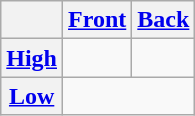<table class="wikitable" style="text-align: center;">
<tr>
<th></th>
<th><a href='#'>Front</a></th>
<th><a href='#'>Back</a></th>
</tr>
<tr>
<th><a href='#'>High</a></th>
<td></td>
<td></td>
</tr>
<tr>
<th><a href='#'>Low</a></th>
<td colspan="2"></td>
</tr>
</table>
